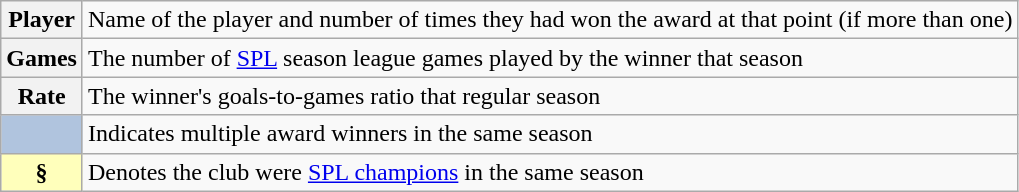<table class="wikitable plainrowheaders">
<tr>
<th scope="row"><strong>Player </strong></th>
<td>Name of the player and number of times they had won the award at that point (if more than one)</td>
</tr>
<tr>
<th scope="row" style="text-align:center"><strong>Games</strong></th>
<td>The number of <a href='#'>SPL</a> season league games played by the winner that season</td>
</tr>
<tr>
<th scope="row" style="text-align:center"><strong>Rate</strong></th>
<td>The winner's goals-to-games ratio that regular season</td>
</tr>
<tr>
<th scope="row" style="text-align:center; background:#B0C4DE"></th>
<td>Indicates multiple award winners in the same season</td>
</tr>
<tr>
<th scope="row" style="text-align:center; background:#ffb">§</th>
<td>Denotes the club were <a href='#'>SPL champions</a> in the same season</td>
</tr>
</table>
